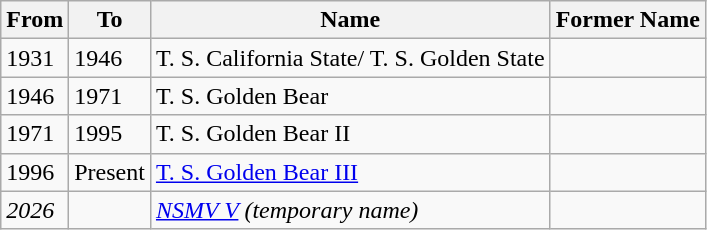<table class="wikitable non-sortable">
<tr>
<th>From</th>
<th>To</th>
<th>Name</th>
<th>Former Name</th>
</tr>
<tr>
<td>1931</td>
<td>1946</td>
<td>T. S. California State/ T. S. Golden State</td>
<td></td>
</tr>
<tr>
<td>1946</td>
<td>1971</td>
<td>T. S. Golden Bear</td>
<td></td>
</tr>
<tr>
<td>1971</td>
<td>1995</td>
<td>T. S. Golden Bear II</td>
<td></td>
</tr>
<tr>
<td>1996</td>
<td>Present</td>
<td><a href='#'>T. S. Golden Bear III</a></td>
<td></td>
</tr>
<tr>
<td><em>2026</em></td>
<td></td>
<td><em><a href='#'>NSMV V</a> (temporary name)</em></td>
<td></td>
</tr>
</table>
